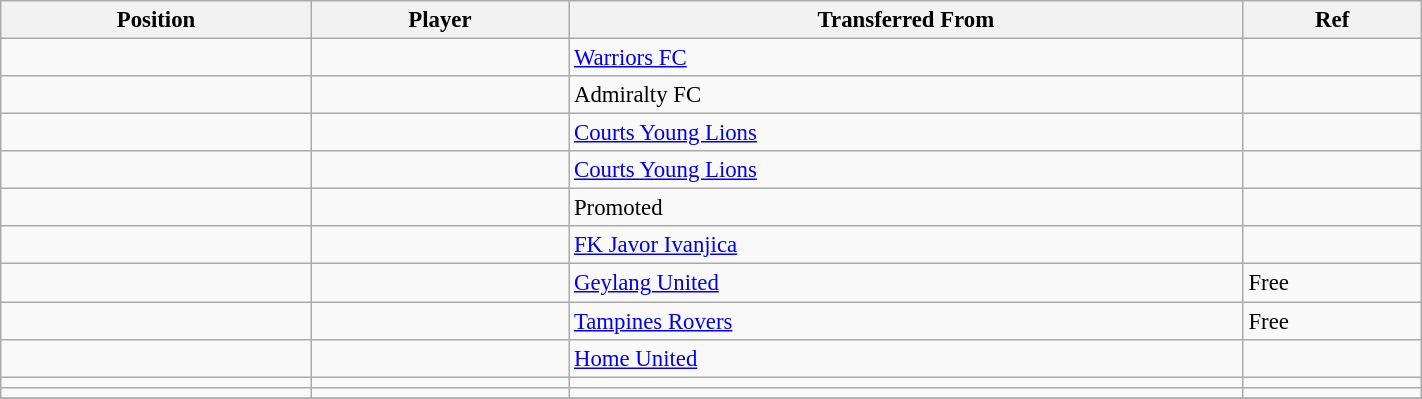<table class="wikitable sortable" style="width:75%; text-align:center; font-size:95%; text-align:left;">
<tr>
<th>Position</th>
<th>Player</th>
<th>Transferred From</th>
<th>Ref</th>
</tr>
<tr>
<td></td>
<td></td>
<td><a href='#'>Warriors FC</a></td>
<td></td>
</tr>
<tr>
<td></td>
<td></td>
<td>Admiralty FC</td>
<td></td>
</tr>
<tr>
<td></td>
<td></td>
<td><a href='#'>Courts Young Lions</a></td>
<td></td>
</tr>
<tr>
<td></td>
<td></td>
<td><a href='#'>Courts Young Lions</a></td>
<td></td>
</tr>
<tr>
<td></td>
<td></td>
<td>Promoted</td>
<td></td>
</tr>
<tr>
<td></td>
<td></td>
<td> <a href='#'>FK Javor Ivanjica</a></td>
<td></td>
</tr>
<tr>
<td></td>
<td></td>
<td><a href='#'>Geylang United</a></td>
<td>Free</td>
</tr>
<tr>
<td></td>
<td></td>
<td><a href='#'>Tampines Rovers</a></td>
<td>Free </td>
</tr>
<tr>
<td></td>
<td></td>
<td> <a href='#'>Home United</a></td>
<td></td>
</tr>
<tr>
<td></td>
<td></td>
<td></td>
<td></td>
</tr>
<tr>
<td></td>
<td></td>
<td></td>
<td></td>
</tr>
<tr>
</tr>
</table>
